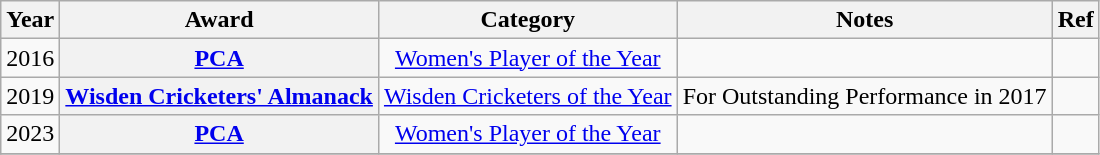<table class="wikitable" style="text-align:center;">
<tr>
<th>Year</th>
<th>Award</th>
<th>Category</th>
<th>Notes</th>
<th>Ref</th>
</tr>
<tr>
<td>2016</td>
<th><a href='#'>PCA</a></th>
<td><a href='#'>Women's Player of the Year</a></td>
<td></td>
<td></td>
</tr>
<tr>
<td>2019</td>
<th><a href='#'>Wisden Cricketers' Almanack</a></th>
<td><a href='#'>Wisden Cricketers of the Year</a></td>
<td>For Outstanding Performance in 2017</td>
<td></td>
</tr>
<tr>
<td>2023</td>
<th><a href='#'>PCA</a></th>
<td><a href='#'>Women's Player of the Year</a></td>
<td></td>
<td></td>
</tr>
<tr>
</tr>
</table>
